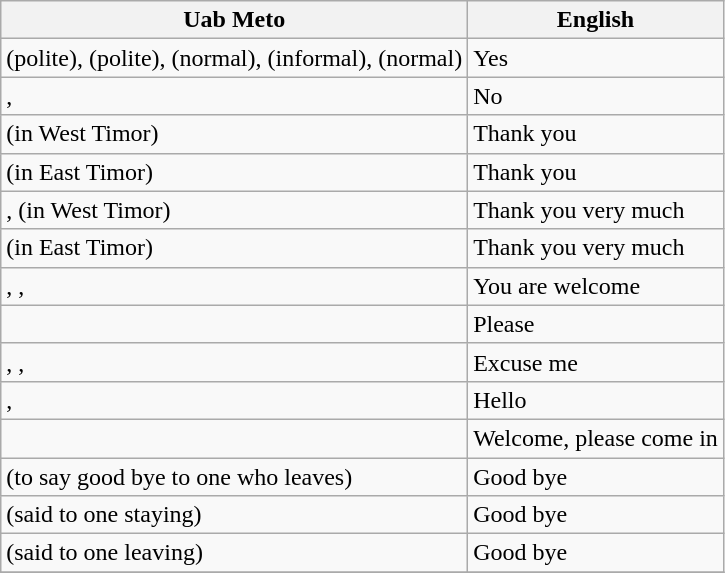<table class="wikitable">
<tr>
<th>Uab Meto</th>
<th>English</th>
</tr>
<tr>
<td> (polite),  (polite),  (normal),  (informal),  (normal)</td>
<td>Yes</td>
</tr>
<tr>
<td>, </td>
<td>No</td>
</tr>
<tr>
<td> (in West Timor)</td>
<td>Thank you</td>
</tr>
<tr>
<td> (in East Timor)</td>
<td>Thank you</td>
</tr>
<tr>
<td>,  (in West Timor)</td>
<td>Thank you very much</td>
</tr>
<tr>
<td> (in East Timor)</td>
<td>Thank you very much</td>
</tr>
<tr>
<td>, , </td>
<td>You are welcome</td>
</tr>
<tr>
<td></td>
<td>Please</td>
</tr>
<tr>
<td>, , </td>
<td>Excuse me</td>
</tr>
<tr>
<td>, </td>
<td>Hello</td>
</tr>
<tr>
<td></td>
<td>Welcome, please come in</td>
</tr>
<tr>
<td> (to say good bye to one who leaves)</td>
<td>Good bye</td>
</tr>
<tr>
<td> (said to one staying)</td>
<td>Good bye</td>
</tr>
<tr>
<td> (said to one leaving)</td>
<td>Good bye</td>
</tr>
<tr>
</tr>
</table>
